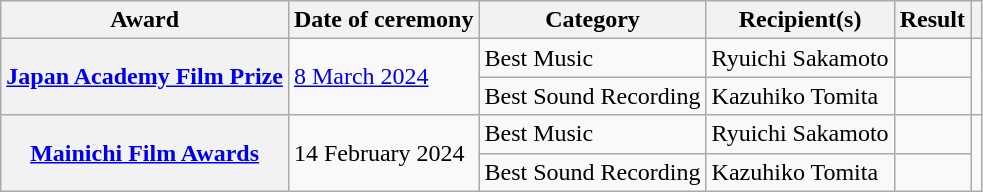<table class="wikitable sortable plainrowheaders">
<tr>
<th scope="col">Award</th>
<th scope="col">Date of ceremony</th>
<th scope="col">Category</th>
<th scope="col">Recipient(s)</th>
<th scope="col">Result</th>
<th scope="col" class="unsortable"></th>
</tr>
<tr>
<th rowspan="2" scope="row"><a href='#'>Japan Academy Film Prize</a></th>
<td rowspan="2"><a href='#'>8 March 2024</a></td>
<td>Best Music</td>
<td>Ryuichi Sakamoto</td>
<td></td>
<td rowspan="2" align="center"><br></td>
</tr>
<tr>
<td>Best Sound Recording</td>
<td>Kazuhiko Tomita</td>
<td></td>
</tr>
<tr>
<th rowspan="2" scope="row"><a href='#'>Mainichi Film Awards</a></th>
<td rowspan="2">14 February 2024</td>
<td>Best Music</td>
<td>Ryuichi Sakamoto</td>
<td></td>
<td rowspan="2" align="center"></td>
</tr>
<tr>
<td>Best Sound Recording</td>
<td>Kazuhiko Tomita</td>
<td></td>
</tr>
</table>
